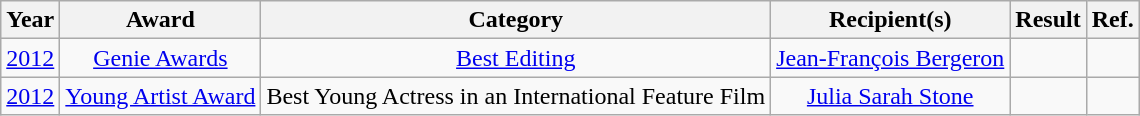<table class=wikitable style="text-align:center" 90%">
<tr>
<th>Year</th>
<th>Award</th>
<th>Category</th>
<th>Recipient(s)</th>
<th>Result</th>
<th>Ref.</th>
</tr>
<tr>
<td><a href='#'>2012</a></td>
<td><a href='#'>Genie Awards</a></td>
<td><a href='#'>Best Editing</a></td>
<td><a href='#'>Jean-François Bergeron</a></td>
<td></td>
<td></td>
</tr>
<tr>
<td><a href='#'>2012</a></td>
<td><a href='#'>Young Artist Award</a></td>
<td>Best Young Actress in an International Feature Film</td>
<td><a href='#'>Julia Sarah Stone</a></td>
<td></td>
<td></td>
</tr>
</table>
